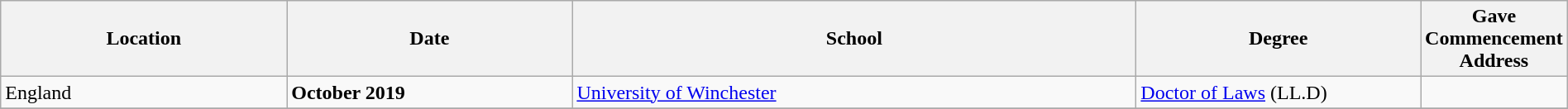<table class="wikitable" style="width:100%;">
<tr>
<th style="width:20%;">Location</th>
<th style="width:20%;">Date</th>
<th style="width:40%;">School</th>
<th style="width:20%;">Degree</th>
<th style="width:20%;">Gave Commencement Address</th>
</tr>
<tr>
<td>England</td>
<td><strong>October 2019</strong></td>
<td><a href='#'>University of Winchester</a></td>
<td><a href='#'>Doctor of Laws</a> (LL.D) </td>
<td></td>
</tr>
<tr>
</tr>
</table>
